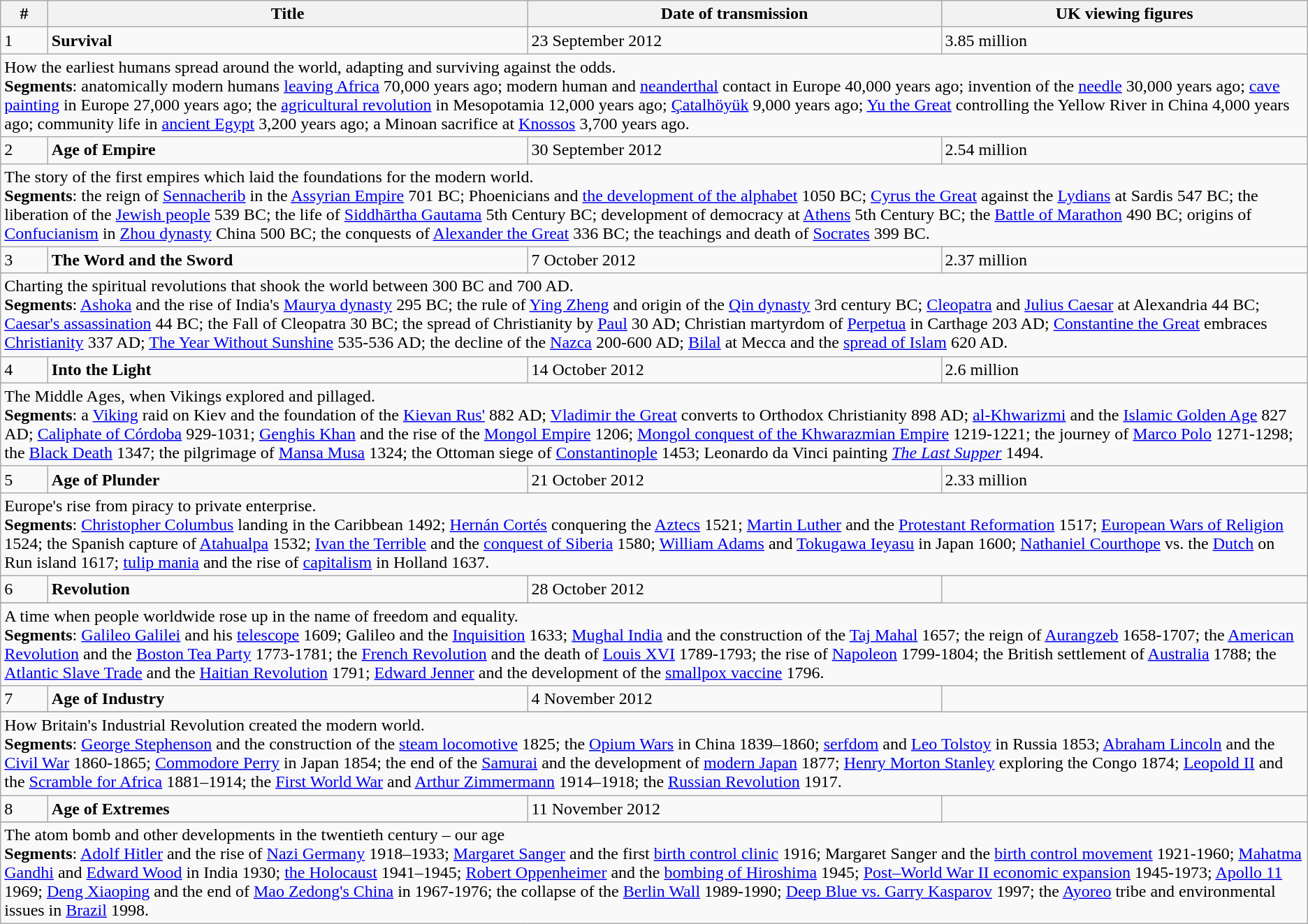<table class="wikitable">
<tr>
<th>#</th>
<th>Title</th>
<th>Date of transmission</th>
<th>UK viewing figures</th>
</tr>
<tr>
<td>1</td>
<td><strong>Survival</strong></td>
<td>23 September 2012</td>
<td>3.85 million</td>
</tr>
<tr>
<td colspan="4">How the earliest humans spread around the world, adapting and surviving against the odds.<br><strong>Segments</strong>: anatomically modern humans <a href='#'>leaving Africa</a> 70,000 years ago; modern human and <a href='#'>neanderthal</a> contact in Europe 40,000 years ago; invention of the <a href='#'>needle</a> 30,000 years ago; <a href='#'>cave painting</a> in Europe 27,000 years ago; the <a href='#'>agricultural revolution</a> in Mesopotamia 12,000 years ago; <a href='#'>Çatalhöyük</a> 9,000 years ago; <a href='#'>Yu the Great</a> controlling the Yellow River in China 4,000 years ago; community life in <a href='#'>ancient Egypt</a> 3,200 years ago; a Minoan sacrifice at <a href='#'>Knossos</a> 3,700 years ago.</td>
</tr>
<tr>
<td>2</td>
<td><strong>Age of Empire</strong></td>
<td>30 September 2012</td>
<td>2.54 million </td>
</tr>
<tr>
<td colspan="4">The story of the first empires which laid the foundations for the modern world.<br><strong>Segments</strong>: the reign of <a href='#'>Sennacherib</a> in the <a href='#'>Assyrian Empire</a> 701 BC; Phoenicians and <a href='#'>the development of the alphabet</a> 1050 BC; <a href='#'>Cyrus the Great</a> against the <a href='#'>Lydians</a> at Sardis 547 BC; the liberation of the <a href='#'>Jewish people</a> 539 BC; the life of <a href='#'>Siddhārtha Gautama</a> 5th Century BC; development of democracy at <a href='#'>Athens</a> 5th Century BC; the <a href='#'>Battle of Marathon</a> 490 BC; origins of <a href='#'>Confucianism</a> in <a href='#'>Zhou dynasty</a> China 500 BC; the conquests of <a href='#'>Alexander the Great</a> 336 BC; the teachings and death of <a href='#'>Socrates</a> 399 BC.</td>
</tr>
<tr>
<td>3</td>
<td><strong> The Word and the Sword</strong></td>
<td>7 October 2012</td>
<td>2.37 million </td>
</tr>
<tr>
<td colspan="4">Charting the spiritual revolutions that shook the world between 300 BC and 700 AD.<br><strong>Segments</strong>: <a href='#'>Ashoka</a> and the rise of India's <a href='#'>Maurya dynasty</a> 295 BC; the rule of <a href='#'>Ying Zheng</a> and origin of the <a href='#'>Qin dynasty</a> 3rd century BC; <a href='#'>Cleopatra</a> and <a href='#'>Julius Caesar</a> at Alexandria 44 BC; <a href='#'>Caesar's assassination</a> 44 BC; the Fall of Cleopatra 30 BC; the spread of Christianity by <a href='#'>Paul</a> 30 AD; Christian martyrdom of <a href='#'>Perpetua</a> in Carthage 203 AD; <a href='#'>Constantine the Great</a> embraces <a href='#'>Christianity</a> 337 AD; <a href='#'>The Year Without Sunshine</a> 535-536 AD; the decline of the <a href='#'>Nazca</a> 200-600 AD; <a href='#'>Bilal</a> at Mecca and the <a href='#'>spread of Islam</a> 620 AD.</td>
</tr>
<tr>
<td>4</td>
<td><strong>Into the Light</strong></td>
<td>14 October 2012</td>
<td>2.6 million</td>
</tr>
<tr>
<td colspan="4">The Middle Ages, when Vikings explored and pillaged.<br><strong>Segments</strong>: a <a href='#'>Viking</a> raid on Kiev and the foundation of the <a href='#'>Kievan Rus'</a> 882 AD; <a href='#'>Vladimir the Great</a> converts to Orthodox Christianity 898 AD; <a href='#'>al-Khwarizmi</a> and the <a href='#'>Islamic Golden Age</a> 827 AD; <a href='#'>Caliphate of Córdoba</a> 929-1031; <a href='#'>Genghis Khan</a> and the rise of the <a href='#'>Mongol Empire</a> 1206; <a href='#'>Mongol conquest of the Khwarazmian Empire</a> 1219-1221; the journey of <a href='#'>Marco Polo</a> 1271-1298; the <a href='#'>Black Death</a> 1347; the pilgrimage of <a href='#'>Mansa Musa</a> 1324; the Ottoman siege of <a href='#'>Constantinople</a> 1453; Leonardo da Vinci painting <em><a href='#'>The Last Supper</a></em> 1494.</td>
</tr>
<tr>
<td>5</td>
<td><strong>Age of Plunder</strong></td>
<td>21 October 2012</td>
<td>2.33 million</td>
</tr>
<tr>
<td colspan="4">Europe's rise from piracy to private enterprise.<br><strong>Segments</strong>: <a href='#'>Christopher Columbus</a> landing in the Caribbean 1492; <a href='#'>Hernán Cortés</a> conquering the <a href='#'>Aztecs</a> 1521; <a href='#'>Martin Luther</a> and the <a href='#'>Protestant Reformation</a> 1517; <a href='#'>European Wars of Religion</a> 1524; the Spanish capture of <a href='#'>Atahualpa</a> 1532; <a href='#'>Ivan the Terrible</a> and the <a href='#'>conquest of Siberia</a> 1580; <a href='#'>William Adams</a> and <a href='#'>Tokugawa Ieyasu</a> in Japan 1600; <a href='#'>Nathaniel Courthope</a> vs. the <a href='#'>Dutch</a> on Run island 1617; <a href='#'>tulip mania</a> and the rise of <a href='#'>capitalism</a> in Holland 1637.</td>
</tr>
<tr>
<td>6</td>
<td><strong>Revolution</strong></td>
<td>28 October 2012</td>
</tr>
<tr million (-% share)>
</tr>
<tr>
<td colspan="4">A time when people worldwide rose up in the name of freedom and equality.<br><strong>Segments</strong>: <a href='#'>Galileo Galilei</a> and his <a href='#'>telescope</a> 1609; Galileo and the <a href='#'>Inquisition</a> 1633; <a href='#'>Mughal India</a> and the construction of the <a href='#'>Taj Mahal</a> 1657; the reign of <a href='#'>Aurangzeb</a> 1658-1707; the <a href='#'>American Revolution</a> and the <a href='#'>Boston Tea Party</a> 1773-1781; the <a href='#'>French Revolution</a> and the death of <a href='#'>Louis XVI</a> 1789-1793; the rise of <a href='#'>Napoleon</a> 1799-1804; the British settlement of <a href='#'>Australia</a> 1788; the <a href='#'>Atlantic Slave Trade</a> and the <a href='#'>Haitian Revolution</a> 1791; <a href='#'>Edward Jenner</a> and the development of the <a href='#'>smallpox vaccine</a> 1796.</td>
</tr>
<tr>
<td>7</td>
<td><strong>Age of Industry</strong></td>
<td>4 November 2012</td>
</tr>
<tr million (-% share)>
</tr>
<tr>
<td colspan="4">How Britain's Industrial Revolution created the modern world.<br><strong>Segments</strong>: <a href='#'>George Stephenson</a> and the construction of the <a href='#'>steam locomotive</a> 1825; the <a href='#'>Opium Wars</a> in China 1839–1860; <a href='#'>serfdom</a> and <a href='#'>Leo Tolstoy</a> in Russia 1853; <a href='#'>Abraham Lincoln</a> and the <a href='#'>Civil War</a> 1860-1865; <a href='#'>Commodore Perry</a> in Japan 1854; the end of the <a href='#'>Samurai</a> and the development of <a href='#'>modern Japan</a> 1877; <a href='#'>Henry Morton Stanley</a> exploring the Congo 1874; <a href='#'>Leopold II</a> and the <a href='#'>Scramble for Africa</a> 1881–1914; the <a href='#'>First World War</a> and <a href='#'>Arthur Zimmermann</a> 1914–1918; the <a href='#'>Russian Revolution</a> 1917.</td>
</tr>
<tr>
<td>8</td>
<td><strong>Age of Extremes</strong></td>
<td>11 November 2012</td>
</tr>
<tr million (-% share)>
</tr>
<tr>
<td colspan="4">The atom bomb and other developments in the twentieth century – our age<br><strong>Segments</strong>: <a href='#'>Adolf Hitler</a> and the rise of <a href='#'>Nazi Germany</a> 1918–1933; <a href='#'>Margaret Sanger</a> and the first <a href='#'>birth control clinic</a> 1916; Margaret Sanger and the <a href='#'>birth control movement</a> 1921-1960; <a href='#'>Mahatma Gandhi</a> and <a href='#'>Edward Wood</a> in India 1930; <a href='#'>the Holocaust</a> 1941–1945; <a href='#'>Robert Oppenheimer</a> and the <a href='#'>bombing of Hiroshima</a> 1945; <a href='#'>Post–World War II economic expansion</a> 1945-1973; <a href='#'>Apollo 11</a> 1969; <a href='#'>Deng Xiaoping</a> and the end of <a href='#'>Mao Zedong's China</a> in 1967-1976; the collapse of the <a href='#'>Berlin Wall</a> 1989-1990; <a href='#'>Deep Blue vs. Garry Kasparov</a> 1997; the <a href='#'>Ayoreo</a> tribe and environmental issues in <a href='#'>Brazil</a> 1998.</td>
</tr>
</table>
